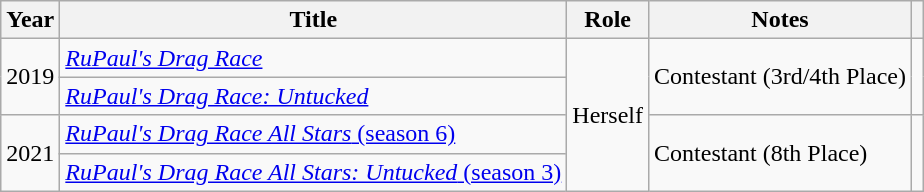<table class="wikitable">
<tr>
<th>Year</th>
<th>Title</th>
<th>Role</th>
<th>Notes</th>
<th style="text-align: center;" class="unsortable"></th>
</tr>
<tr>
<td rowspan="2">2019</td>
<td><em><a href='#'>RuPaul's Drag Race</a></em></td>
<td rowspan="4">Herself</td>
<td rowspan="2">Contestant (3rd/4th Place)</td>
<td rowspan="2" style="text-align: center;"></td>
</tr>
<tr>
<td><em><a href='#'>RuPaul's Drag Race: Untucked</a></em></td>
</tr>
<tr>
<td rowspan="2">2021</td>
<td><a href='#'><em>RuPaul's Drag Race All Stars</em> (season 6)</a></td>
<td rowspan="2">Contestant (8th Place)</td>
<td rowspan="2" style="text-align: center;"></td>
</tr>
<tr>
<td scope="row"><a href='#'><em>RuPaul's Drag Race All Stars: Untucked</em> (season 3)</a></td>
</tr>
</table>
